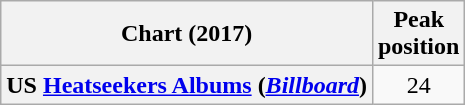<table class="wikitable plainrowheaders">
<tr>
<th scope="col">Chart (2017)</th>
<th scope="col">Peak<br>position</th>
</tr>
<tr>
<th scope="row">US <a href='#'>Heatseekers Albums</a> (<em><a href='#'>Billboard</a></em>)</th>
<td align=center>24</td>
</tr>
</table>
